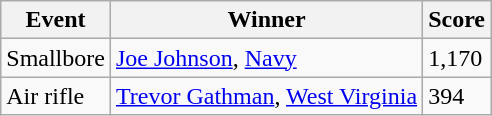<table class="wikitable sortable">
<tr>
<th>Event</th>
<th>Winner</th>
<th>Score</th>
</tr>
<tr>
<td>Smallbore</td>
<td><a href='#'>Joe Johnson</a>, <a href='#'>Navy</a></td>
<td>1,170</td>
</tr>
<tr>
<td>Air rifle</td>
<td><a href='#'>Trevor Gathman</a>, <a href='#'>West Virginia</a></td>
<td>394</td>
</tr>
</table>
